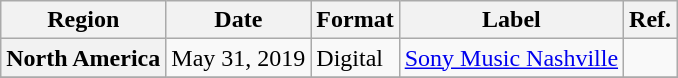<table class="wikitable plainrowheaders">
<tr>
<th scope="col">Region</th>
<th scope="col">Date</th>
<th scope="col">Format</th>
<th scope="col">Label</th>
<th scope="col">Ref.</th>
</tr>
<tr>
<th scope="row">North America</th>
<td>May 31, 2019</td>
<td>Digital</td>
<td><a href='#'>Sony Music Nashville</a></td>
<td></td>
</tr>
<tr>
</tr>
</table>
